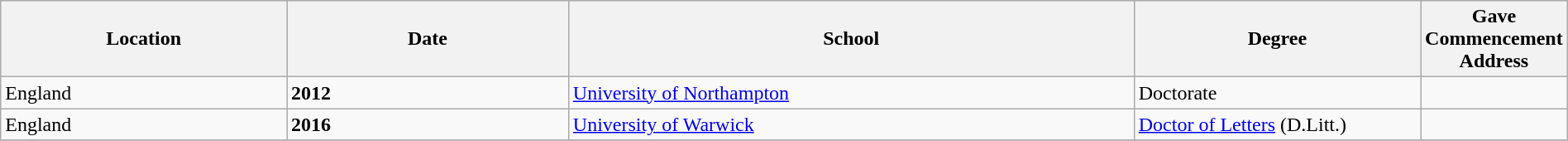<table class="wikitable" style="width:100%;">
<tr>
<th style="width:20%;">Location</th>
<th style="width:20%;">Date</th>
<th style="width:40%;">School</th>
<th style="width:20%;">Degree</th>
<th style="width:20%;">Gave Commencement Address</th>
</tr>
<tr>
<td>England</td>
<td><strong>2012</strong></td>
<td><a href='#'>University of Northampton</a></td>
<td>Doctorate</td>
<td></td>
</tr>
<tr>
<td>England</td>
<td><strong>2016</strong></td>
<td><a href='#'>University of Warwick</a></td>
<td><a href='#'>Doctor of Letters</a> (D.Litt.)</td>
<td></td>
</tr>
<tr>
</tr>
</table>
